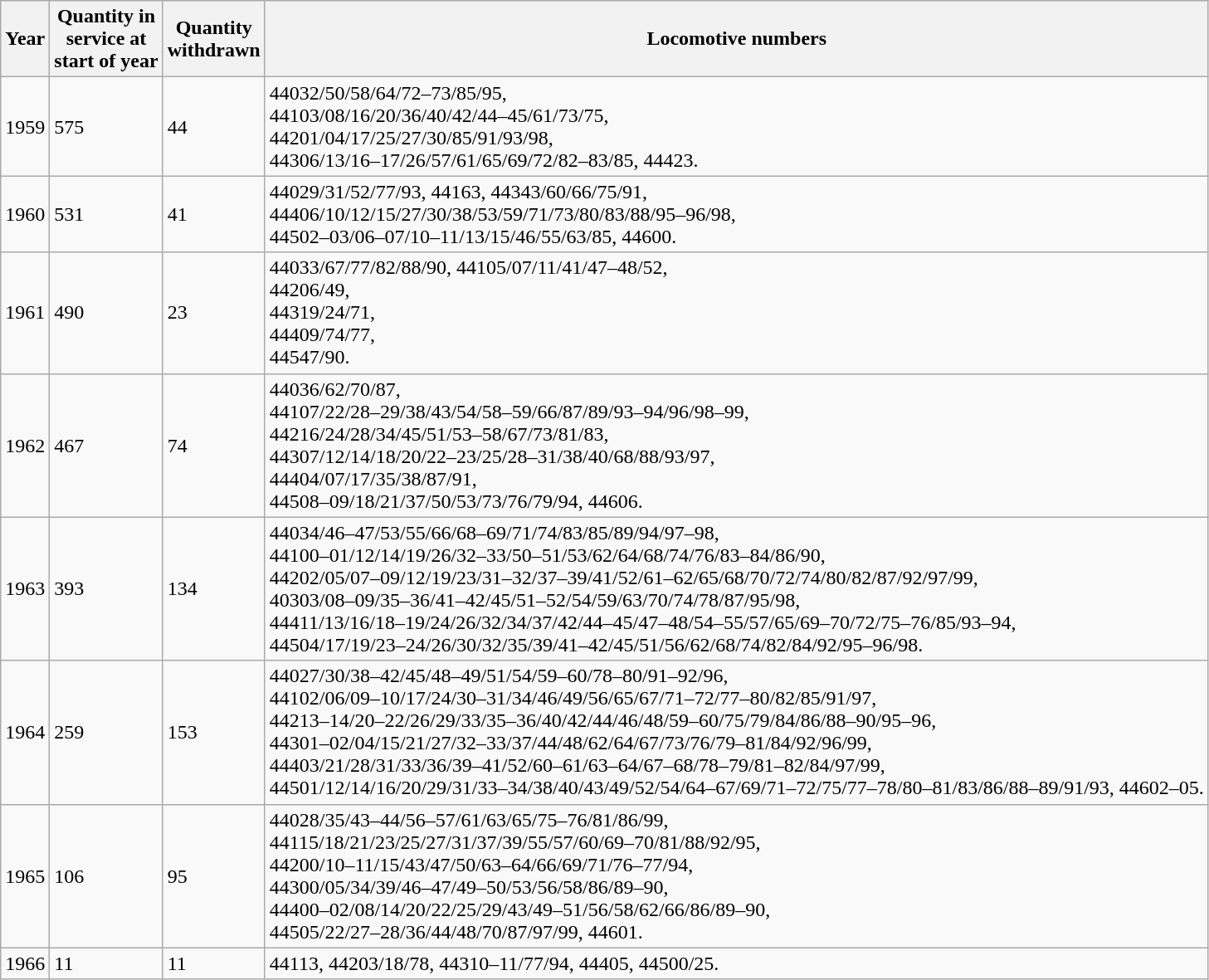<table class="wikitable collapsible collapsed">
<tr>
<th>Year</th>
<th>Quantity in<br>service at<br>start of year</th>
<th>Quantity<br>withdrawn</th>
<th>Locomotive numbers</th>
</tr>
<tr>
<td>1959</td>
<td>575</td>
<td>44</td>
<td align=left>44032/50/58/64/72–73/85/95,<br>44103/08/16/20/36/40/42/44–45/61/73/75,<br>44201/04/17/25/27/30/85/91/93/98,<br>44306/13/16–17/26/57/61/65/69/72/82–83/85, 44423.</td>
</tr>
<tr>
<td>1960</td>
<td>531</td>
<td>41</td>
<td align=left>44029/31/52/77/93, 44163, 44343/60/66/75/91,<br>44406/10/12/15/27/30/38/53/59/71/73/80/83/88/95–96/98,<br>44502–03/06–07/10–11/13/15/46/55/63/85, 44600.</td>
</tr>
<tr>
<td>1961</td>
<td>490</td>
<td>23</td>
<td align=left>44033/67/77/82/88/90, 44105/07/11/41/47–48/52,<br>44206/49, <br>44319/24/71, <br>44409/74/77, <br>44547/90.</td>
</tr>
<tr>
<td>1962</td>
<td>467</td>
<td>74</td>
<td align=left>44036/62/70/87,<br>44107/22/28–29/38/43/54/58–59/66/87/89/93–94/96/98–99,<br>44216/24/28/34/45/51/53–58/67/73/81/83,<br>44307/12/14/18/20/22–23/25/28–31/38/40/68/88/93/97,<br>44404/07/17/35/38/87/91,<br>44508–09/18/21/37/50/53/73/76/79/94, 44606.</td>
</tr>
<tr>
<td>1963</td>
<td>393</td>
<td>134</td>
<td align=left>44034/46–47/53/55/66/68–69/71/74/83/85/89/94/97–98,<br>44100–01/12/14/19/26/32–33/50–51/53/62/64/68/74/76/83–84/86/90,<br>44202/05/07–09/12/19/23/31–32/37–39/41/52/61–62/65/68/70/72/74/80/82/87/92/97/99,<br>40303/08–09/35–36/41–42/45/51–52/54/59/63/70/74/78/87/95/98,<br>44411/13/16/18–19/24/26/32/34/37/42/44–45/47–48/54–55/57/65/69–70/72/75–76/85/93–94,<br>44504/17/19/23–24/26/30/32/35/39/41–42/45/51/56/62/68/74/82/84/92/95–96/98.</td>
</tr>
<tr>
<td>1964</td>
<td>259</td>
<td>153</td>
<td align=left>44027/30/38–42/45/48–49/51/54/59–60/78–80/91–92/96,<br>44102/06/09–10/17/24/30–31/34/46/49/56/65/67/71–72/77–80/82/85/91/97,<br>44213–14/20–22/26/29/33/35–36/40/42/44/46/48/59–60/75/79/84/86/88–90/95–96,<br>44301–02/04/15/21/27/32–33/37/44/48/62/64/67/73/76/79–81/84/92/96/99,<br>44403/21/28/31/33/36/39–41/52/60–61/63–64/67–68/78–79/81–82/84/97/99,<br>44501/12/14/16/20/29/31/33–34/38/40/43/49/52/54/64–67/69/71–72/75/77–78/80–81/83/86/88–89/91/93, 44602–05.</td>
</tr>
<tr>
<td>1965</td>
<td>106</td>
<td>95</td>
<td align=left>44028/35/43–44/56–57/61/63/65/75–76/81/86/99,<br>44115/18/21/23/25/27/31/37/39/55/57/60/69–70/81/88/92/95,<br>44200/10–11/15/43/47/50/63–64/66/69/71/76–77/94,<br>44300/05/34/39/46–47/49–50/53/56/58/86/89–90,<br>44400–02/08/14/20/22/25/29/43/49–51/56/58/62/66/86/89–90,<br>44505/22/27–28/36/44/48/70/87/97/99, 44601.</td>
</tr>
<tr>
<td>1966</td>
<td>11</td>
<td>11</td>
<td align=left>44113, 44203/18/78, 44310–11/77/94, 44405, 44500/25.</td>
</tr>
</table>
